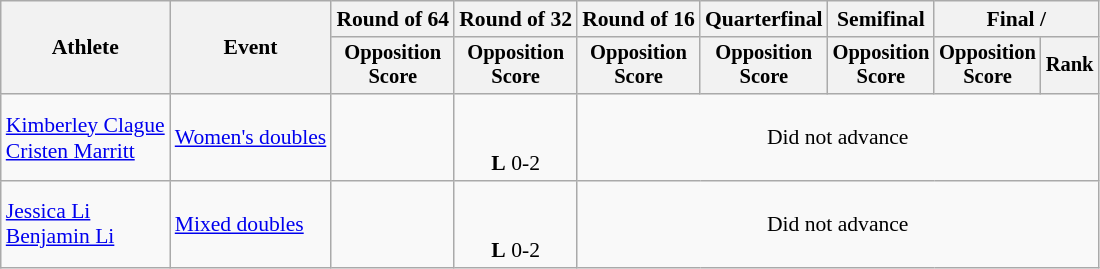<table class=wikitable style="font-size:90%">
<tr>
<th rowspan=2>Athlete</th>
<th rowspan=2>Event</th>
<th>Round of 64</th>
<th>Round of 32</th>
<th>Round of 16</th>
<th>Quarterfinal</th>
<th>Semifinal</th>
<th colspan=2>Final / </th>
</tr>
<tr style="font-size:95%">
<th>Opposition<br>Score</th>
<th>Opposition<br>Score</th>
<th>Opposition<br>Score</th>
<th>Opposition<br>Score</th>
<th>Opposition<br>Score</th>
<th>Opposition<br>Score</th>
<th>Rank</th>
</tr>
<tr align=center>
<td align=left><a href='#'>Kimberley Clague</a><br><a href='#'>Cristen Marritt</a></td>
<td align=left><a href='#'>Women's doubles</a></td>
<td></td>
<td><br><br> <strong>L</strong> 0-2</td>
<td Colspan=5>Did not advance</td>
</tr>
<tr align=center>
<td align=left><a href='#'>Jessica Li</a><br><a href='#'>Benjamin Li</a></td>
<td align=left><a href='#'>Mixed doubles</a></td>
<td></td>
<td><br><br> <strong>L</strong> 0-2</td>
<td Colspan=5>Did not advance</td>
</tr>
</table>
